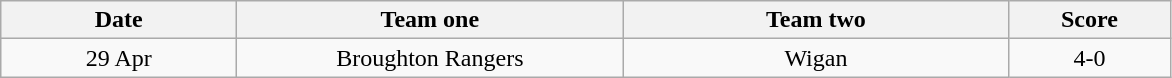<table class="wikitable" style="text-align: center">
<tr>
<th width=150>Date</th>
<th width=250>Team one</th>
<th width=250>Team two</th>
<th width=100>Score</th>
</tr>
<tr>
<td>29 Apr</td>
<td>Broughton Rangers</td>
<td>Wigan</td>
<td>4-0</td>
</tr>
</table>
